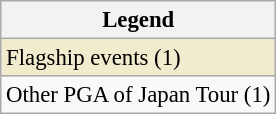<table class="wikitable" style="font-size:95%;">
<tr>
<th>Legend</th>
</tr>
<tr style="background:#f2ecce;">
<td>Flagship events (1)</td>
</tr>
<tr>
<td>Other PGA of Japan Tour (1)</td>
</tr>
</table>
